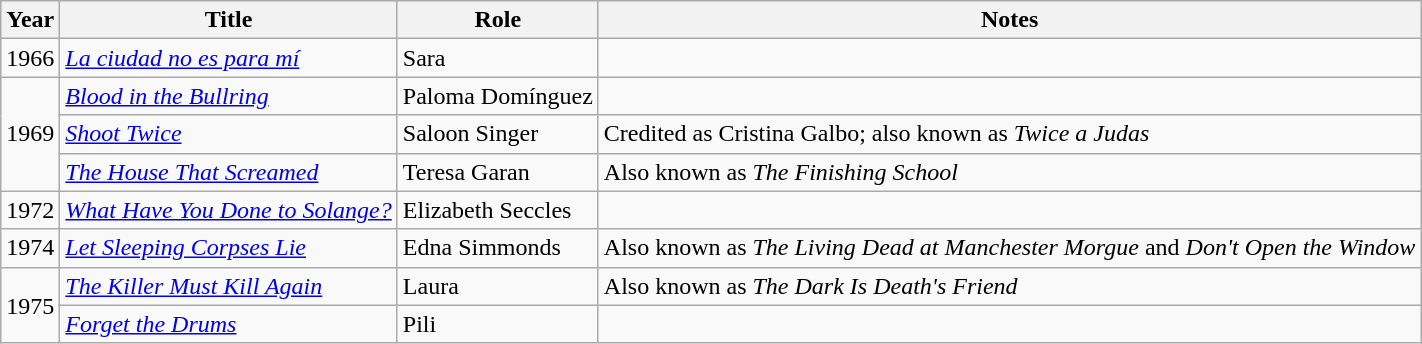<table class="wikitable sortable">
<tr>
<th>Year</th>
<th>Title</th>
<th>Role</th>
<th>Notes</th>
</tr>
<tr>
<td>1966</td>
<td><em><a href='#'>La ciudad no es para mí</a></em></td>
<td>Sara</td>
<td></td>
</tr>
<tr>
<td rowspan="3">1969</td>
<td><em><a href='#'>Blood in the Bullring</a></em></td>
<td>Paloma Domínguez</td>
<td></td>
</tr>
<tr>
<td><em><a href='#'>Shoot Twice</a></em></td>
<td>Saloon Singer</td>
<td>Credited as Cristina Galbo; also known as <em>Twice a Judas</em></td>
</tr>
<tr>
<td><em><a href='#'>The House That Screamed</a></em></td>
<td>Teresa Garan</td>
<td>Also known as <em>The Finishing School</em></td>
</tr>
<tr>
<td>1972</td>
<td><em><a href='#'>What Have You Done to Solange?</a></em></td>
<td>Elizabeth Seccles</td>
<td></td>
</tr>
<tr>
<td>1974</td>
<td><em><a href='#'>Let Sleeping Corpses Lie</a></em></td>
<td>Edna Simmonds</td>
<td>Also known as <em>The Living Dead at Manchester Morgue</em> and <em>Don't Open the Window</em></td>
</tr>
<tr>
<td rowspan="2">1975</td>
<td><em><a href='#'>The Killer Must Kill Again</a></em></td>
<td>Laura</td>
<td>Also known as <em>The Dark Is Death's Friend</em></td>
</tr>
<tr>
<td><em><a href='#'>Forget the Drums</a></em></td>
<td>Pili</td>
<td></td>
</tr>
</table>
